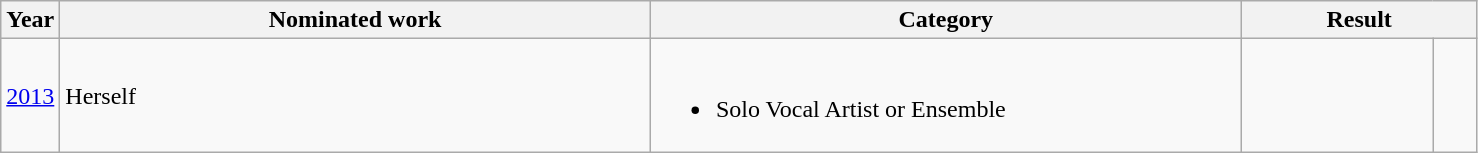<table class=wikitable style=text-align:left;>
<tr>
<th width=4% align=center>Year</th>
<th width=40%>Nominated work</th>
<th width=40%>Category</th>
<th width=16% colspan=2>Result</th>
</tr>
<tr>
<td><a href='#'>2013</a></td>
<td>Herself</td>
<td><br><ul><li>Solo Vocal Artist or Ensemble</li></ul></td>
<td></td>
<td width=3% align=center></td>
</tr>
</table>
